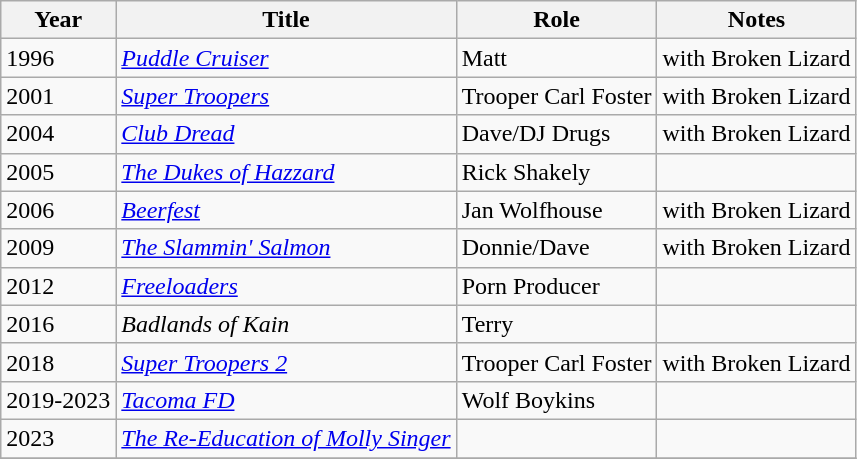<table class="wikitable sortable">
<tr>
<th>Year</th>
<th>Title</th>
<th>Role</th>
<th class = "unsortable">Notes</th>
</tr>
<tr>
<td>1996</td>
<td><em><a href='#'>Puddle Cruiser</a></em></td>
<td>Matt</td>
<td>with Broken Lizard</td>
</tr>
<tr>
<td>2001</td>
<td><em><a href='#'>Super Troopers</a></em></td>
<td>Trooper Carl Foster</td>
<td>with Broken Lizard</td>
</tr>
<tr>
<td>2004</td>
<td><em><a href='#'>Club Dread</a></em></td>
<td>Dave/DJ Drugs</td>
<td>with Broken Lizard</td>
</tr>
<tr>
<td>2005</td>
<td><em><a href='#'>The Dukes of Hazzard</a></em></td>
<td>Rick Shakely</td>
<td></td>
</tr>
<tr>
<td>2006</td>
<td><em><a href='#'>Beerfest</a></em></td>
<td>Jan Wolfhouse</td>
<td>with Broken Lizard</td>
</tr>
<tr>
<td>2009</td>
<td><em><a href='#'>The Slammin' Salmon</a></em></td>
<td>Donnie/Dave</td>
<td>with Broken Lizard</td>
</tr>
<tr>
<td>2012</td>
<td><em><a href='#'>Freeloaders</a></em></td>
<td>Porn Producer</td>
<td></td>
</tr>
<tr>
<td>2016</td>
<td><em>Badlands of Kain</em></td>
<td>Terry</td>
<td></td>
</tr>
<tr>
<td>2018</td>
<td><em><a href='#'>Super Troopers 2</a></em></td>
<td>Trooper Carl Foster</td>
<td>with Broken Lizard</td>
</tr>
<tr>
<td>2019-2023</td>
<td><em><a href='#'>Tacoma FD</a></em></td>
<td>Wolf Boykins</td>
<td></td>
</tr>
<tr>
<td>2023</td>
<td><em><a href='#'>The Re-Education of Molly Singer</a></em></td>
<td></td>
<td></td>
</tr>
<tr>
</tr>
</table>
